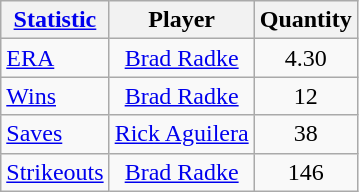<table class="wikitable" style="text-align: center;">
<tr>
<th><a href='#'>Statistic</a></th>
<th>Player</th>
<th>Quantity</th>
</tr>
<tr>
<td align="left"><a href='#'>ERA</a></td>
<td><a href='#'>Brad Radke</a></td>
<td>4.30</td>
</tr>
<tr>
<td align="left"><a href='#'>Wins</a></td>
<td><a href='#'>Brad Radke</a></td>
<td>12</td>
</tr>
<tr>
<td align="left"><a href='#'>Saves</a></td>
<td><a href='#'>Rick Aguilera</a></td>
<td>38</td>
</tr>
<tr>
<td align="left"><a href='#'>Strikeouts</a></td>
<td><a href='#'>Brad Radke</a></td>
<td>146</td>
</tr>
</table>
